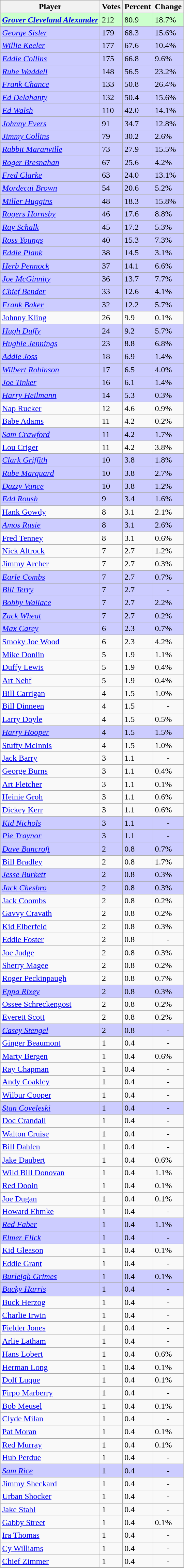<table class="wikitable" border="1">
<tr>
<th>Player</th>
<th>Votes</th>
<th>Percent</th>
<th>Change</th>
</tr>
<tr bgcolor="#ccffcc">
<td><strong><em><a href='#'>Grover Cleveland Alexander</a></em></strong></td>
<td>212</td>
<td>80.9</td>
<td align="left"> 18.7%</td>
</tr>
<tr bgcolor="#ccccff">
<td><em><a href='#'>George Sisler</a></em></td>
<td>179</td>
<td>68.3</td>
<td align="left"> 15.6%</td>
</tr>
<tr bgcolor="#ccccff">
<td><em><a href='#'>Willie Keeler</a></em></td>
<td>177</td>
<td>67.6</td>
<td align="left"> 10.4%</td>
</tr>
<tr bgcolor="#ccccff">
<td><em><a href='#'>Eddie Collins</a></em></td>
<td>175</td>
<td>66.8</td>
<td align="left"> 9.6%</td>
</tr>
<tr bgcolor="#ccccff">
<td><em><a href='#'>Rube Waddell</a></em></td>
<td>148</td>
<td>56.5</td>
<td align="left"> 23.2%</td>
</tr>
<tr bgcolor="#ccccff">
<td><em><a href='#'>Frank Chance</a></em></td>
<td>133</td>
<td>50.8</td>
<td align="left"> 26.4%</td>
</tr>
<tr bgcolor="#ccccff">
<td><em><a href='#'>Ed Delahanty</a></em></td>
<td>132</td>
<td>50.4</td>
<td align="left"> 15.6%</td>
</tr>
<tr bgcolor="#ccccff">
<td><em><a href='#'>Ed Walsh</a></em></td>
<td>110</td>
<td>42.0</td>
<td align="left"> 14.1%</td>
</tr>
<tr bgcolor="#ccccff">
<td><em><a href='#'>Johnny Evers</a></em></td>
<td>91</td>
<td>34.7</td>
<td align="left"> 12.8%</td>
</tr>
<tr bgcolor="#ccccff">
<td><em><a href='#'>Jimmy Collins</a></em></td>
<td>79</td>
<td>30.2</td>
<td align="left"> 2.6%</td>
</tr>
<tr bgcolor="#ccccff">
<td><em><a href='#'>Rabbit Maranville</a></em></td>
<td>73</td>
<td>27.9</td>
<td align="left"> 15.5%</td>
</tr>
<tr bgcolor="#ccccff">
<td><em><a href='#'>Roger Bresnahan</a></em></td>
<td>67</td>
<td>25.6</td>
<td align="left"> 4.2%</td>
</tr>
<tr bgcolor="#ccccff">
<td><em><a href='#'>Fred Clarke</a></em></td>
<td>63</td>
<td>24.0</td>
<td align="left"> 13.1%</td>
</tr>
<tr bgcolor="#ccccff">
<td><em><a href='#'>Mordecai Brown</a></em></td>
<td>54</td>
<td>20.6</td>
<td align="left"> 5.2%</td>
</tr>
<tr bgcolor="#ccccff">
<td><em><a href='#'>Miller Huggins</a></em></td>
<td>48</td>
<td>18.3</td>
<td align="left"> 15.8%</td>
</tr>
<tr bgcolor="#ccccff">
<td><em><a href='#'>Rogers Hornsby</a></em></td>
<td>46</td>
<td>17.6</td>
<td align="left"> 8.8%</td>
</tr>
<tr bgcolor="#ccccff">
<td><em><a href='#'>Ray Schalk</a></em></td>
<td>45</td>
<td>17.2</td>
<td align="left"> 5.3%</td>
</tr>
<tr bgcolor="#ccccff">
<td><em><a href='#'>Ross Youngs</a></em></td>
<td>40</td>
<td>15.3</td>
<td align="left"> 7.3%</td>
</tr>
<tr bgcolor="#ccccff">
<td><em><a href='#'>Eddie Plank</a></em></td>
<td>38</td>
<td>14.5</td>
<td align="left"> 3.1%</td>
</tr>
<tr bgcolor="#ccccff">
<td><em><a href='#'>Herb Pennock</a></em></td>
<td>37</td>
<td>14.1</td>
<td align="left"> 6.6%</td>
</tr>
<tr bgcolor="#ccccff">
<td><em><a href='#'>Joe McGinnity</a></em></td>
<td>36</td>
<td>13.7</td>
<td align="left"> 7.7%</td>
</tr>
<tr bgcolor="#ccccff">
<td><em><a href='#'>Chief Bender</a></em></td>
<td>33</td>
<td>12.6</td>
<td align="left"> 4.1%</td>
</tr>
<tr bgcolor="#ccccff">
<td><em><a href='#'>Frank Baker</a></em></td>
<td>32</td>
<td>12.2</td>
<td align="left"> 5.7%</td>
</tr>
<tr>
<td><a href='#'>Johnny Kling</a></td>
<td>26</td>
<td>9.9</td>
<td align="left"> 0.1%</td>
</tr>
<tr bgcolor="#ccccff">
<td><em><a href='#'>Hugh Duffy</a></em></td>
<td>24</td>
<td>9.2</td>
<td align="left"> 5.7%</td>
</tr>
<tr bgcolor="#ccccff">
<td><em><a href='#'>Hughie Jennings</a></em></td>
<td>23</td>
<td>8.8</td>
<td align="left"> 6.8%</td>
</tr>
<tr bgcolor="#ccccff">
<td><em><a href='#'>Addie Joss</a></em></td>
<td>18</td>
<td>6.9</td>
<td align="left"> 1.4%</td>
</tr>
<tr bgcolor="#ccccff">
<td><em><a href='#'>Wilbert Robinson</a></em></td>
<td>17</td>
<td>6.5</td>
<td align="left"> 4.0%</td>
</tr>
<tr bgcolor="#ccccff">
<td><em><a href='#'>Joe Tinker</a></em></td>
<td>16</td>
<td>6.1</td>
<td align="left"> 1.4%</td>
</tr>
<tr bgcolor="#ccccff">
<td><em><a href='#'>Harry Heilmann</a></em></td>
<td>14</td>
<td>5.3</td>
<td align="left"> 0.3%</td>
</tr>
<tr>
<td><a href='#'>Nap Rucker</a></td>
<td>12</td>
<td>4.6</td>
<td align="left"> 0.9%</td>
</tr>
<tr>
<td><a href='#'>Babe Adams</a></td>
<td>11</td>
<td>4.2</td>
<td align="left"> 0.2%</td>
</tr>
<tr bgcolor="#ccccff">
<td><em><a href='#'>Sam Crawford</a></em></td>
<td>11</td>
<td>4.2</td>
<td align="left"> 1.7%</td>
</tr>
<tr>
<td><a href='#'>Lou Criger</a></td>
<td>11</td>
<td>4.2</td>
<td align="left"> 3.8%</td>
</tr>
<tr bgcolor="#ccccff">
<td><em><a href='#'>Clark Griffith</a></em></td>
<td>10</td>
<td>3.8</td>
<td align="left"> 1.8%</td>
</tr>
<tr bgcolor="#ccccff">
<td><em><a href='#'>Rube Marquard</a></em></td>
<td>10</td>
<td>3.8</td>
<td align="left"> 2.7%</td>
</tr>
<tr bgcolor="#ccccff">
<td><em><a href='#'>Dazzy Vance</a></em></td>
<td>10</td>
<td>3.8</td>
<td align="left"> 1.2%</td>
</tr>
<tr bgcolor="#ccccff">
<td><em><a href='#'>Edd Roush</a></em></td>
<td>9</td>
<td>3.4</td>
<td align="left"> 1.6%</td>
</tr>
<tr>
<td><a href='#'>Hank Gowdy</a></td>
<td>8</td>
<td>3.1</td>
<td align="left"> 2.1%</td>
</tr>
<tr bgcolor="#ccccff">
<td><em><a href='#'>Amos Rusie</a></em></td>
<td>8</td>
<td>3.1</td>
<td align="left"> 2.6%</td>
</tr>
<tr>
<td><a href='#'>Fred Tenney</a></td>
<td>8</td>
<td>3.1</td>
<td align="left"> 0.6%</td>
</tr>
<tr>
<td><a href='#'>Nick Altrock</a></td>
<td>7</td>
<td>2.7</td>
<td align="left"> 1.2%</td>
</tr>
<tr>
<td><a href='#'>Jimmy Archer</a></td>
<td>7</td>
<td>2.7</td>
<td align="left"> 0.3%</td>
</tr>
<tr bgcolor="#ccccff">
<td><em><a href='#'>Earle Combs</a></em></td>
<td>7</td>
<td>2.7</td>
<td align="left"> 0.7%</td>
</tr>
<tr bgcolor="#ccccff">
<td><em><a href='#'>Bill Terry</a></em></td>
<td>7</td>
<td>2.7</td>
<td align=center>-</td>
</tr>
<tr bgcolor="#ccccff">
<td><em><a href='#'>Bobby Wallace</a></em></td>
<td>7</td>
<td>2.7</td>
<td align="left"> 2.2%</td>
</tr>
<tr bgcolor="#ccccff">
<td><em><a href='#'>Zack Wheat</a></em></td>
<td>7</td>
<td>2.7</td>
<td align="left"> 0.2%</td>
</tr>
<tr bgcolor="#ccccff">
<td><em><a href='#'>Max Carey</a></em></td>
<td>6</td>
<td>2.3</td>
<td align="left"> 0.7%</td>
</tr>
<tr>
<td><a href='#'>Smoky Joe Wood</a></td>
<td>6</td>
<td>2.3</td>
<td align="left"> 4.2%</td>
</tr>
<tr>
<td><a href='#'>Mike Donlin</a></td>
<td>5</td>
<td>1.9</td>
<td align="left"> 1.1%</td>
</tr>
<tr>
<td><a href='#'>Duffy Lewis</a></td>
<td>5</td>
<td>1.9</td>
<td align="left"> 0.4%</td>
</tr>
<tr>
<td><a href='#'>Art Nehf</a></td>
<td>5</td>
<td>1.9</td>
<td align="left"> 0.4%</td>
</tr>
<tr>
<td><a href='#'>Bill Carrigan</a></td>
<td>4</td>
<td>1.5</td>
<td align="left"> 1.0%</td>
</tr>
<tr>
<td><a href='#'>Bill Dinneen</a></td>
<td>4</td>
<td>1.5</td>
<td align=center>-</td>
</tr>
<tr>
<td><a href='#'>Larry Doyle</a></td>
<td>4</td>
<td>1.5</td>
<td align="left"> 0.5%</td>
</tr>
<tr bgcolor="#ccccff">
<td><em><a href='#'>Harry Hooper</a></em></td>
<td>4</td>
<td>1.5</td>
<td align="left"> 1.5%</td>
</tr>
<tr>
<td><a href='#'>Stuffy McInnis</a></td>
<td>4</td>
<td>1.5</td>
<td align="left"> 1.0%</td>
</tr>
<tr>
<td><a href='#'>Jack Barry</a></td>
<td>3</td>
<td>1.1</td>
<td align=center>-</td>
</tr>
<tr>
<td><a href='#'>George Burns</a></td>
<td>3</td>
<td>1.1</td>
<td align="left"> 0.4%</td>
</tr>
<tr>
<td><a href='#'>Art Fletcher</a></td>
<td>3</td>
<td>1.1</td>
<td align="left"> 0.1%</td>
</tr>
<tr>
<td><a href='#'>Heinie Groh</a></td>
<td>3</td>
<td>1.1</td>
<td align="left"> 0.6%</td>
</tr>
<tr>
<td><a href='#'>Dickey Kerr</a></td>
<td>3</td>
<td>1.1</td>
<td align="left"> 0.6%</td>
</tr>
<tr bgcolor="#ccccff">
<td><em><a href='#'>Kid Nichols</a></em></td>
<td>3</td>
<td>1.1</td>
<td align=center>-</td>
</tr>
<tr bgcolor="#ccccff">
<td><em><a href='#'>Pie Traynor</a></em></td>
<td>3</td>
<td>1.1</td>
<td align=center>-</td>
</tr>
<tr bgcolor="#ccccff">
<td><em><a href='#'>Dave Bancroft</a></em></td>
<td>2</td>
<td>0.8</td>
<td align="left"> 0.7%</td>
</tr>
<tr>
<td><a href='#'>Bill Bradley</a></td>
<td>2</td>
<td>0.8</td>
<td align="left"> 1.7%</td>
</tr>
<tr bgcolor="#ccccff">
<td><em><a href='#'>Jesse Burkett</a></em></td>
<td>2</td>
<td>0.8</td>
<td align="left"> 0.3%</td>
</tr>
<tr bgcolor="#ccccff">
<td><em><a href='#'>Jack Chesbro</a></em></td>
<td>2</td>
<td>0.8</td>
<td align="left"> 0.3%</td>
</tr>
<tr>
<td><a href='#'>Jack Coombs</a></td>
<td>2</td>
<td>0.8</td>
<td align="left"> 0.2%</td>
</tr>
<tr>
<td><a href='#'>Gavvy Cravath</a></td>
<td>2</td>
<td>0.8</td>
<td align="left"> 0.2%</td>
</tr>
<tr>
<td><a href='#'>Kid Elberfeld</a></td>
<td>2</td>
<td>0.8</td>
<td align="left"> 0.3%</td>
</tr>
<tr>
<td><a href='#'>Eddie Foster</a></td>
<td>2</td>
<td>0.8</td>
<td align=center>-</td>
</tr>
<tr>
<td><a href='#'>Joe Judge</a></td>
<td>2</td>
<td>0.8</td>
<td align="left"> 0.3%</td>
</tr>
<tr>
<td><a href='#'>Sherry Magee</a></td>
<td>2</td>
<td>0.8</td>
<td align="left"> 0.2%</td>
</tr>
<tr>
<td><a href='#'>Roger Peckinpaugh</a></td>
<td>2</td>
<td>0.8</td>
<td align="left"> 0.7%</td>
</tr>
<tr bgcolor="#ccccff">
<td><em><a href='#'>Eppa Rixey</a></em></td>
<td>2</td>
<td>0.8</td>
<td align="left"> 0.3%</td>
</tr>
<tr>
<td><a href='#'>Ossee Schreckengost</a></td>
<td>2</td>
<td>0.8</td>
<td align="left"> 0.2%</td>
</tr>
<tr>
<td><a href='#'>Everett Scott</a></td>
<td>2</td>
<td>0.8</td>
<td align="left"> 0.2%</td>
</tr>
<tr bgcolor="#ccccff">
<td><em><a href='#'>Casey Stengel</a></em></td>
<td>2</td>
<td>0.8</td>
<td align=center>-</td>
</tr>
<tr>
<td><a href='#'>Ginger Beaumont</a></td>
<td>1</td>
<td>0.4</td>
<td align=center>-</td>
</tr>
<tr>
<td><a href='#'>Marty Bergen</a></td>
<td>1</td>
<td>0.4</td>
<td align="left"> 0.6%</td>
</tr>
<tr>
<td><a href='#'>Ray Chapman</a></td>
<td>1</td>
<td>0.4</td>
<td align=center>-</td>
</tr>
<tr>
<td><a href='#'>Andy Coakley</a></td>
<td>1</td>
<td>0.4</td>
<td align=center>-</td>
</tr>
<tr>
<td><a href='#'>Wilbur Cooper</a></td>
<td>1</td>
<td>0.4</td>
<td align=center>-</td>
</tr>
<tr bgcolor="#ccccff">
<td><em><a href='#'>Stan Coveleski</a></em></td>
<td>1</td>
<td>0.4</td>
<td align=center>-</td>
</tr>
<tr>
<td><a href='#'>Doc Crandall</a></td>
<td>1</td>
<td>0.4</td>
<td align=center>-</td>
</tr>
<tr>
<td><a href='#'>Walton Cruise</a></td>
<td>1</td>
<td>0.4</td>
<td align=center>-</td>
</tr>
<tr>
<td><a href='#'>Bill Dahlen</a></td>
<td>1</td>
<td>0.4</td>
<td align=center>-</td>
</tr>
<tr>
<td><a href='#'>Jake Daubert</a></td>
<td>1</td>
<td>0.4</td>
<td align="left"> 0.6%</td>
</tr>
<tr>
<td><a href='#'>Wild Bill Donovan</a></td>
<td>1</td>
<td>0.4</td>
<td align="left"> 1.1%</td>
</tr>
<tr>
<td><a href='#'>Red Dooin</a></td>
<td>1</td>
<td>0.4</td>
<td align="left"> 0.1%</td>
</tr>
<tr>
<td><a href='#'>Joe Dugan</a></td>
<td>1</td>
<td>0.4</td>
<td align="left"> 0.1%</td>
</tr>
<tr>
<td><a href='#'>Howard Ehmke</a></td>
<td>1</td>
<td>0.4</td>
<td align=center>-</td>
</tr>
<tr bgcolor="#ccccff">
<td><em><a href='#'>Red Faber</a></em></td>
<td>1</td>
<td>0.4</td>
<td align="left"> 1.1%</td>
</tr>
<tr bgcolor="#ccccff">
<td><em><a href='#'>Elmer Flick</a></em></td>
<td>1</td>
<td>0.4</td>
<td align=center>-</td>
</tr>
<tr>
<td><a href='#'>Kid Gleason</a></td>
<td>1</td>
<td>0.4</td>
<td align="left"> 0.1%</td>
</tr>
<tr>
<td><a href='#'>Eddie Grant</a></td>
<td>1</td>
<td>0.4</td>
<td align=center>-</td>
</tr>
<tr bgcolor="#ccccff">
<td><em><a href='#'>Burleigh Grimes</a></em></td>
<td>1</td>
<td>0.4</td>
<td align="left"> 0.1%</td>
</tr>
<tr bgcolor="#ccccff">
<td><em><a href='#'>Bucky Harris</a></em></td>
<td>1</td>
<td>0.4</td>
<td align=center>-</td>
</tr>
<tr>
<td><a href='#'>Buck Herzog</a></td>
<td>1</td>
<td>0.4</td>
<td align=center>-</td>
</tr>
<tr>
<td><a href='#'>Charlie Irwin</a></td>
<td>1</td>
<td>0.4</td>
<td align=center>-</td>
</tr>
<tr>
<td><a href='#'>Fielder Jones</a></td>
<td>1</td>
<td>0.4</td>
<td align=center>-</td>
</tr>
<tr>
<td><a href='#'>Arlie Latham</a></td>
<td>1</td>
<td>0.4</td>
<td align=center>-</td>
</tr>
<tr>
<td><a href='#'>Hans Lobert</a></td>
<td>1</td>
<td>0.4</td>
<td align="left"> 0.6%</td>
</tr>
<tr>
<td><a href='#'>Herman Long</a></td>
<td>1</td>
<td>0.4</td>
<td align="left"> 0.1%</td>
</tr>
<tr>
<td><a href='#'>Dolf Luque</a></td>
<td>1</td>
<td>0.4</td>
<td align="left"> 0.1%</td>
</tr>
<tr>
<td><a href='#'>Firpo Marberry</a></td>
<td>1</td>
<td>0.4</td>
<td align=center>-</td>
</tr>
<tr>
<td><a href='#'>Bob Meusel</a></td>
<td>1</td>
<td>0.4</td>
<td align="left"> 0.1%</td>
</tr>
<tr>
<td><a href='#'>Clyde Milan</a></td>
<td>1</td>
<td>0.4</td>
<td align=center>-</td>
</tr>
<tr>
<td><a href='#'>Pat Moran</a></td>
<td>1</td>
<td>0.4</td>
<td align="left"> 0.1%</td>
</tr>
<tr>
<td><a href='#'>Red Murray</a></td>
<td>1</td>
<td>0.4</td>
<td align="left"> 0.1%</td>
</tr>
<tr>
<td><a href='#'>Hub Perdue</a></td>
<td>1</td>
<td>0.4</td>
<td align=center>-</td>
</tr>
<tr bgcolor="#ccccff">
<td><em><a href='#'>Sam Rice</a></em></td>
<td>1</td>
<td>0.4</td>
<td align=center>-</td>
</tr>
<tr>
<td><a href='#'>Jimmy Sheckard</a></td>
<td>1</td>
<td>0.4</td>
<td align=center>-</td>
</tr>
<tr>
<td><a href='#'>Urban Shocker</a></td>
<td>1</td>
<td>0.4</td>
<td align=center>-</td>
</tr>
<tr>
<td><a href='#'>Jake Stahl</a></td>
<td>1</td>
<td>0.4</td>
<td align=center>-</td>
</tr>
<tr>
<td><a href='#'>Gabby Street</a></td>
<td>1</td>
<td>0.4</td>
<td align="left"> 0.1%</td>
</tr>
<tr>
<td><a href='#'>Ira Thomas</a></td>
<td>1</td>
<td>0.4</td>
<td align=center>-</td>
</tr>
<tr>
<td><a href='#'>Cy Williams</a></td>
<td>1</td>
<td>0.4</td>
<td align=center>-</td>
</tr>
<tr>
<td><a href='#'>Chief Zimmer</a></td>
<td>1</td>
<td>0.4</td>
<td align=center>-</td>
</tr>
</table>
